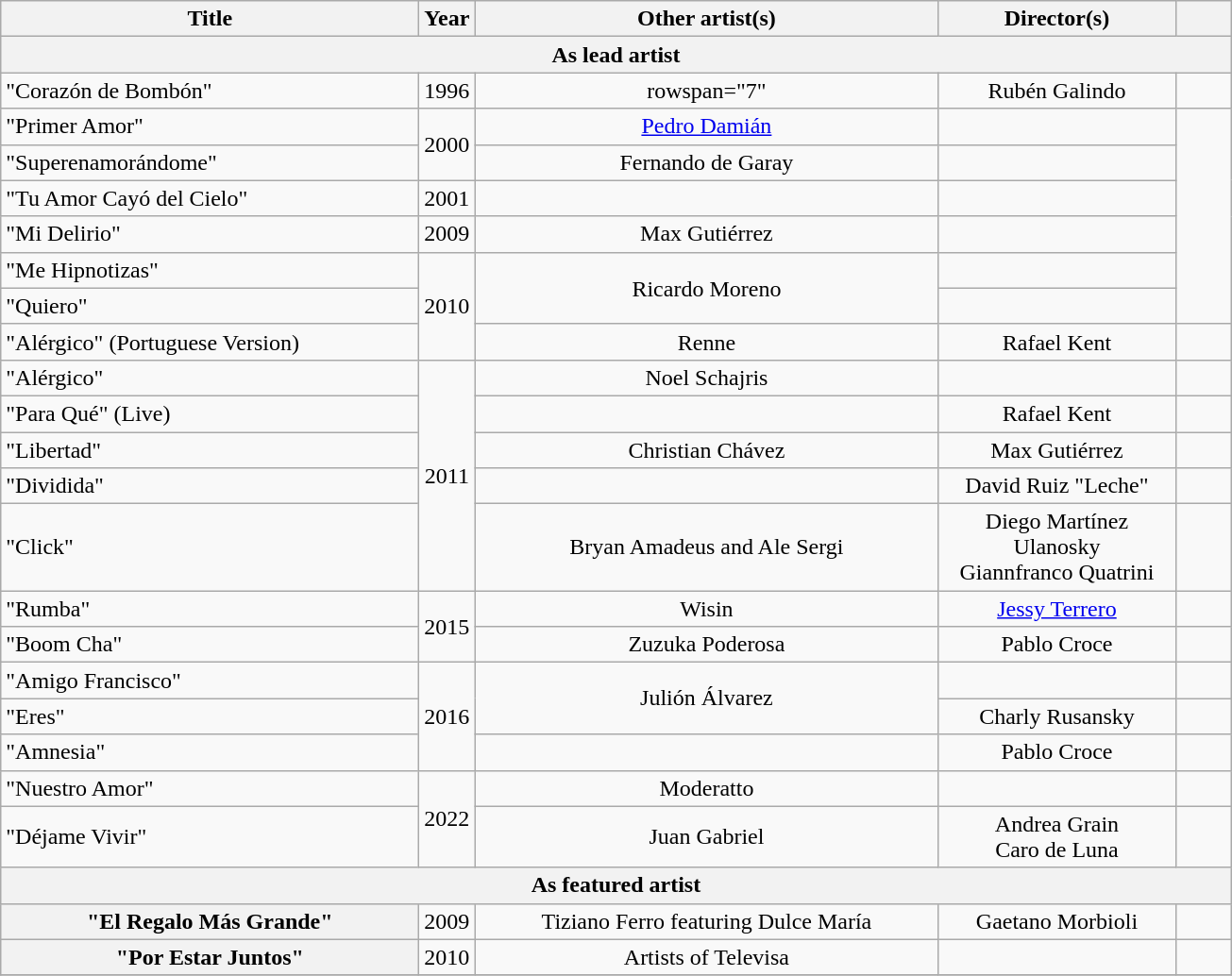<table class="wikitable plainrowheaders" style="text-align:center;">
<tr>
<th scope="col" style="width:18em;">Title</th>
<th scope="col" style="width:1em;">Year</th>
<th scope="col" style="width:20em;">Other artist(s)</th>
<th scope="col" style="width:10em;">Director(s)</th>
<th scope="col" style="width:2em;"></th>
</tr>
<tr>
<th scope="col" colspan="5">As lead artist</th>
</tr>
<tr>
<td style="text-align:left;">"Corazón de Bombón"</td>
<td>1996</td>
<td>rowspan="7" </td>
<td>Rubén Galindo</td>
<td></td>
</tr>
<tr>
<td style="text-align:left;">"Primer Amor"</td>
<td rowspan="2">2000</td>
<td><a href='#'>Pedro Damián</a></td>
<td></td>
</tr>
<tr>
<td style="text-align:left;">"Superenamorándome"</td>
<td>Fernando de Garay</td>
<td></td>
</tr>
<tr>
<td style="text-align:left;">"Tu Amor Cayó del Cielo"</td>
<td>2001</td>
<td></td>
<td></td>
</tr>
<tr>
<td style="text-align:left;">"Mi Delirio"</td>
<td>2009</td>
<td>Max Gutiérrez</td>
<td></td>
</tr>
<tr>
<td style="text-align:left;">"Me Hipnotizas"</td>
<td rowspan="3">2010</td>
<td rowspan=2>Ricardo Moreno</td>
<td></td>
</tr>
<tr>
<td style="text-align:left;">"Quiero"</td>
<td></td>
</tr>
<tr>
<td style="text-align:left;">"Alérgico" (Portuguese Version)</td>
<td>Renne</td>
<td>Rafael Kent</td>
<td></td>
</tr>
<tr>
<td style="text-align:left;">"Alérgico"</td>
<td rowspan="5">2011</td>
<td>Noel Schajris</td>
<td></td>
<td></td>
</tr>
<tr>
<td style="text-align:left;">"Para Qué" (Live)</td>
<td></td>
<td>Rafael Kent</td>
<td></td>
</tr>
<tr>
<td style="text-align:left;">"Libertad"</td>
<td>Christian Chávez</td>
<td>Max Gutiérrez</td>
<td></td>
</tr>
<tr>
<td style="text-align:left;">"Dividida"</td>
<td></td>
<td>David Ruiz "Leche"</td>
<td></td>
</tr>
<tr>
<td style="text-align:left;">"Click"</td>
<td>Bryan Amadeus and Ale Sergi</td>
<td>Diego Martínez Ulanosky<br>Giannfranco Quatrini</td>
<td></td>
</tr>
<tr>
<td style="text-align:left;">"Rumba"</td>
<td rowspan=2>2015</td>
<td>Wisin</td>
<td><a href='#'>Jessy Terrero</a></td>
<td></td>
</tr>
<tr>
<td style="text-align:left;">"Boom Cha"</td>
<td>Zuzuka Poderosa</td>
<td>Pablo Croce</td>
<td></td>
</tr>
<tr>
<td style="text-align:left;">"Amigo Francisco"</td>
<td rowspan=3>2016</td>
<td rowspan=2>Julión Álvarez</td>
<td></td>
<td></td>
</tr>
<tr>
<td style="text-align:left;">"Eres"</td>
<td>Charly Rusansky</td>
<td></td>
</tr>
<tr>
<td style="text-align:left;">"Amnesia"</td>
<td></td>
<td>Pablo Croce</td>
<td></td>
</tr>
<tr>
<td style="text-align:left;">"Nuestro Amor"</td>
<td rowspan=2>2022</td>
<td>Moderatto</td>
<td></td>
<td></td>
</tr>
<tr>
<td style="text-align:left;">"Déjame Vivir"</td>
<td>Juan Gabriel</td>
<td>Andrea Grain<br>Caro de Luna</td>
<td></td>
</tr>
<tr>
<th scope="col" colspan="5">As featured artist</th>
</tr>
<tr>
<th scope="row">"El Regalo Más Grande"</th>
<td>2009</td>
<td>Tiziano Ferro featuring Dulce María</td>
<td>Gaetano Morbioli</td>
<td></td>
</tr>
<tr>
<th scope="row">"Por Estar Juntos"</th>
<td>2010</td>
<td>Artists of Televisa</td>
<td></td>
<td></td>
</tr>
<tr>
</tr>
</table>
